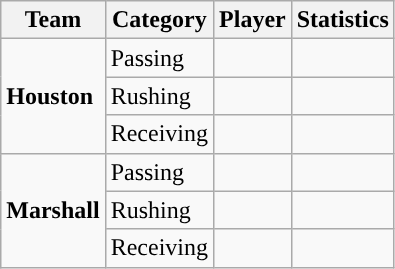<table class="wikitable" style="float: left;">
<tr>
<th>Team</th>
<th>Category</th>
<th>Player</th>
<th>Statistics</th>
</tr>
<tr>
<td rowspan=3><strong>Houston</strong></td>
<td>Passing</td>
<td></td>
<td></td>
</tr>
<tr>
<td>Rushing</td>
<td></td>
<td></td>
</tr>
<tr>
<td>Receiving</td>
<td></td>
<td></td>
</tr>
<tr>
<td rowspan=3><strong>Marshall</strong></td>
<td>Passing</td>
<td></td>
<td></td>
</tr>
<tr>
<td>Rushing</td>
<td></td>
<td></td>
</tr>
<tr>
<td>Receiving</td>
<td></td>
<td></td>
</tr>
</table>
